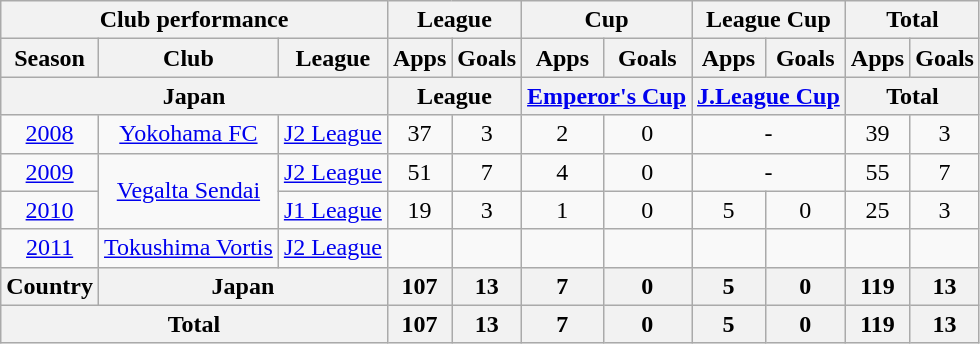<table class="wikitable" style="text-align:center;">
<tr>
<th colspan=3>Club performance</th>
<th colspan=2>League</th>
<th colspan=2>Cup</th>
<th colspan=2>League Cup</th>
<th colspan=2>Total</th>
</tr>
<tr>
<th>Season</th>
<th>Club</th>
<th>League</th>
<th>Apps</th>
<th>Goals</th>
<th>Apps</th>
<th>Goals</th>
<th>Apps</th>
<th>Goals</th>
<th>Apps</th>
<th>Goals</th>
</tr>
<tr>
<th colspan=3>Japan</th>
<th colspan=2>League</th>
<th colspan=2><a href='#'>Emperor's Cup</a></th>
<th colspan=2><a href='#'>J.League Cup</a></th>
<th colspan=2>Total</th>
</tr>
<tr>
<td><a href='#'>2008</a></td>
<td><a href='#'>Yokohama FC</a></td>
<td><a href='#'>J2 League</a></td>
<td>37</td>
<td>3</td>
<td>2</td>
<td>0</td>
<td colspan=2>-</td>
<td>39</td>
<td>3</td>
</tr>
<tr>
<td><a href='#'>2009</a></td>
<td rowspan=2><a href='#'>Vegalta Sendai</a></td>
<td><a href='#'>J2 League</a></td>
<td>51</td>
<td>7</td>
<td>4</td>
<td>0</td>
<td colspan=2>-</td>
<td>55</td>
<td>7</td>
</tr>
<tr>
<td><a href='#'>2010</a></td>
<td><a href='#'>J1 League</a></td>
<td>19</td>
<td>3</td>
<td>1</td>
<td>0</td>
<td>5</td>
<td>0</td>
<td>25</td>
<td>3</td>
</tr>
<tr>
<td><a href='#'>2011</a></td>
<td><a href='#'>Tokushima Vortis</a></td>
<td><a href='#'>J2 League</a></td>
<td></td>
<td></td>
<td></td>
<td></td>
<td></td>
<td></td>
<td></td>
<td></td>
</tr>
<tr>
<th rowspan=1>Country</th>
<th colspan=2>Japan</th>
<th>107</th>
<th>13</th>
<th>7</th>
<th>0</th>
<th>5</th>
<th>0</th>
<th>119</th>
<th>13</th>
</tr>
<tr>
<th colspan=3>Total</th>
<th>107</th>
<th>13</th>
<th>7</th>
<th>0</th>
<th>5</th>
<th>0</th>
<th>119</th>
<th>13</th>
</tr>
</table>
